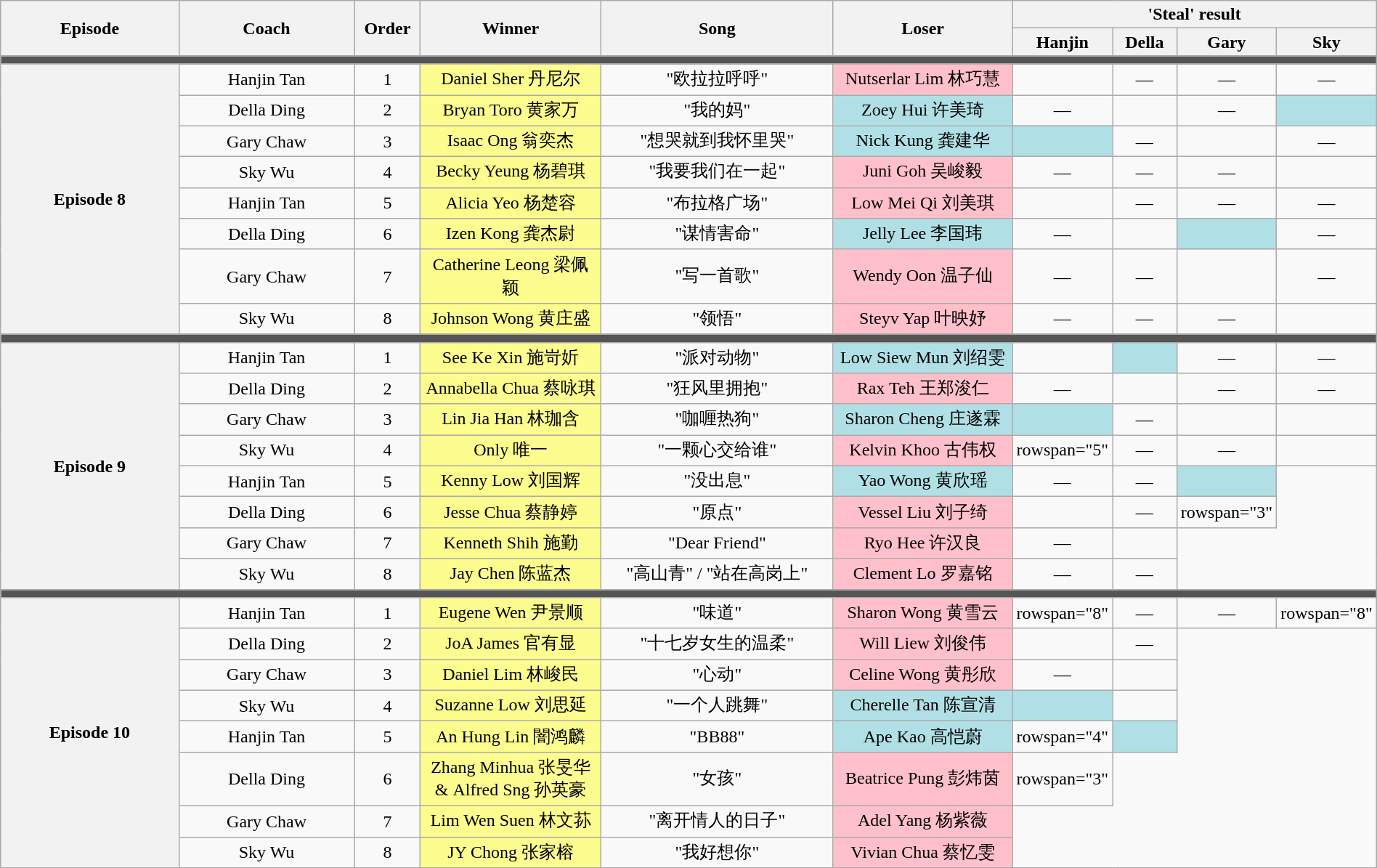<table class="wikitable" style="text-align: center; width:100%;">
<tr>
<th rowspan="2" style="width:15%;">Episode</th>
<th rowspan="2" style="width:15%;">Coach</th>
<th rowspan="2" style="width:05%;">Order</th>
<th rowspan="2" style="width:15%;">Winner</th>
<th rowspan="2" style="width:20%;">Song</th>
<th rowspan="2" style="width:15%;">Loser</th>
<th colspan="4" style="width:20%;">'Steal' result</th>
</tr>
<tr>
<th style="width:05%;">Hanjin</th>
<th style="width:05%;">Della</th>
<th style="width:05%;">Gary</th>
<th style="width:05%;">Sky</th>
</tr>
<tr>
<td colspan="10" style="background:#555;"></td>
</tr>
<tr>
<th rowspan="8">Episode 8<br><small></small></th>
<td>Hanjin Tan</td>
<td>1</td>
<td style="background:#fdfc8f;">Daniel Sher 丹尼尔</td>
<td>"欧拉拉呼呼"</td>
<td style="background:pink;">Nutserlar Lim 林巧慧</td>
<td></td>
<td>—</td>
<td>—</td>
<td>—</td>
</tr>
<tr>
<td>Della Ding</td>
<td>2</td>
<td style="background:#fdfc8f;">Bryan Toro 黄家万</td>
<td>"我的妈"</td>
<td style="background:#B0E0E6;">Zoey Hui 许美琦</td>
<td>—</td>
<td></td>
<td>—</td>
<td style="background:#B0E0E6;"></td>
</tr>
<tr>
<td>Gary Chaw</td>
<td>3</td>
<td style="background:#fdfc8f;">Isaac Ong 翁奕杰</td>
<td>"想哭就到我怀里哭"</td>
<td style="background:#B0E0E6;">Nick Kung 龚建华</td>
<td style="background:#B0E0E6;"></td>
<td>—</td>
<td></td>
<td>—</td>
</tr>
<tr>
<td>Sky Wu</td>
<td>4</td>
<td style="background:#fdfc8f;">Becky Yeung 杨碧琪</td>
<td>"我要我们在一起"</td>
<td style="background:pink;">Juni Goh 吴峻毅</td>
<td>—</td>
<td>—</td>
<td>—</td>
<td></td>
</tr>
<tr>
<td>Hanjin Tan</td>
<td>5</td>
<td style="background:#fdfc8f;">Alicia Yeo 杨楚容</td>
<td>"布拉格广场"</td>
<td style="background:pink;">Low Mei Qi 刘美琪</td>
<td></td>
<td>—</td>
<td>—</td>
<td>—</td>
</tr>
<tr>
<td>Della Ding</td>
<td>6</td>
<td style="background:#fdfc8f;">Izen Kong 龚杰尉</td>
<td>"谋情害命"</td>
<td style="background:#B0E0E6;">Jelly Lee 李国玮</td>
<td>—</td>
<td></td>
<td style="background:#B0E0E6;"></td>
<td>—</td>
</tr>
<tr>
<td>Gary Chaw</td>
<td>7</td>
<td style="background:#fdfc8f;">Catherine Leong 梁佩颖</td>
<td>"写一首歌"</td>
<td style="background:pink;">Wendy Oon 温子仙</td>
<td>—</td>
<td>—</td>
<td></td>
<td>—</td>
</tr>
<tr>
<td>Sky Wu</td>
<td>8</td>
<td style="background:#fdfc8f;">Johnson Wong 黄庄盛</td>
<td>"领悟"</td>
<td style="background:pink;">Steyv Yap 叶映妤</td>
<td>—</td>
<td>—</td>
<td>—</td>
<td></td>
</tr>
<tr>
<td colspan="10" style="background:#555;"></td>
</tr>
<tr>
<th rowspan="8">Episode 9<br><small></small></th>
<td>Hanjin Tan</td>
<td>1</td>
<td style="background:#fdfc8f;">See Ke Xin 施岢妡</td>
<td>"派对动物"</td>
<td style="background:#B0E0E6;">Low Siew Mun 刘绍雯</td>
<td></td>
<td style="background:#B0E0E6;"></td>
<td>—</td>
<td>—</td>
</tr>
<tr>
<td>Della Ding</td>
<td>2</td>
<td style="background:#fdfc8f;">Annabella Chua 蔡咏琪</td>
<td>"狂风里拥抱"</td>
<td style="background:pink;">Rax Teh 王郑浚仁</td>
<td>—</td>
<td></td>
<td>—</td>
<td>—</td>
</tr>
<tr>
<td>Gary Chaw</td>
<td>3</td>
<td style="background:#fdfc8f;">Lin Jia Han 林珈含</td>
<td>"咖喱热狗"</td>
<td style="background:#B0E0E6;">Sharon Cheng 庄遂霖</td>
<td style="background:#B0E0E6;"></td>
<td>—</td>
<td></td>
<td></td>
</tr>
<tr>
<td>Sky Wu</td>
<td>4</td>
<td style="background:#fdfc8f;">Only 唯一</td>
<td>"一颗心交给谁"</td>
<td style="background:pink;">Kelvin Khoo 古伟权</td>
<td>rowspan="5" </td>
<td>—</td>
<td>—</td>
<td></td>
</tr>
<tr>
<td>Hanjin Tan</td>
<td>5</td>
<td style="background:#fdfc8f;">Kenny Low 刘国辉</td>
<td>"没出息"</td>
<td style="background:#B0E0E6;">Yao Wong 黄欣瑶</td>
<td>—</td>
<td>—</td>
<td style="background:#B0E0E6;"></td>
</tr>
<tr>
<td>Della Ding</td>
<td>6</td>
<td style="background:#fdfc8f;">Jesse Chua 蔡静婷</td>
<td>"原点"</td>
<td style="background:pink;">Vessel Liu 刘子绮</td>
<td></td>
<td>—</td>
<td>rowspan="3" </td>
</tr>
<tr>
<td>Gary Chaw</td>
<td>7</td>
<td style="background:#fdfc8f;">Kenneth Shih 施勤</td>
<td>"Dear Friend"</td>
<td style="background:pink;">Ryo Hee 许汉良</td>
<td>—</td>
<td></td>
</tr>
<tr>
<td>Sky Wu</td>
<td>8</td>
<td style="background:#fdfc8f;">Jay Chen 陈蓝杰</td>
<td>"高山青" / "站在高岗上"</td>
<td style="background:pink;">Clement Lo 罗嘉铭</td>
<td>—</td>
<td>—</td>
</tr>
<tr>
<td colspan="10" style="background:#555;"></td>
</tr>
<tr>
<th rowspan="8">Episode 10<br><small></small></th>
<td>Hanjin Tan</td>
<td>1</td>
<td style="background:#fdfc8f;">Eugene Wen 尹景顺</td>
<td>"味道"</td>
<td style="background:pink;">Sharon Wong 黄雪云</td>
<td>rowspan="8" </td>
<td>—</td>
<td>—</td>
<td>rowspan="8" </td>
</tr>
<tr>
<td>Della Ding</td>
<td>2</td>
<td style="background:#fdfc8f;">JoA James 官有显</td>
<td>"十七岁女生的温柔"</td>
<td style="background:pink;">Will Liew 刘俊伟</td>
<td></td>
<td>—</td>
</tr>
<tr>
<td>Gary Chaw</td>
<td>3</td>
<td style="background:#fdfc8f;">Daniel Lim 林峻民</td>
<td>"心动"</td>
<td style="background:pink;">Celine Wong 黄彤欣</td>
<td>—</td>
<td></td>
</tr>
<tr>
<td>Sky Wu</td>
<td>4</td>
<td style="background:#fdfc8f;">Suzanne Low 刘思延</td>
<td>"一个人跳舞"</td>
<td style="background:#B0E0E6;">Cherelle Tan 陈宣清</td>
<td style="background:#B0E0E6;"></td>
<td></td>
</tr>
<tr>
<td>Hanjin Tan</td>
<td>5</td>
<td style="background:#fdfc8f;">An Hung Lin 闇鸿麟</td>
<td>"BB88"</td>
<td style="background:#B0E0E6;">Ape Kao 高恺蔚</td>
<td>rowspan="4" </td>
<td style="background:#B0E0E6;"></td>
</tr>
<tr>
<td>Della Ding</td>
<td>6</td>
<td style="background:#fdfc8f;">Zhang Minhua 张旻华 & Alfred Sng 孙英豪</td>
<td>"女孩"</td>
<td style="background:pink;">Beatrice Pung 彭炜茵</td>
<td>rowspan="3" </td>
</tr>
<tr>
<td>Gary Chaw</td>
<td>7</td>
<td style="background:#fdfc8f;">Lim Wen Suen 林文荪</td>
<td>"离开情人的日子"</td>
<td style="background:pink;">Adel Yang 杨紫薇</td>
</tr>
<tr>
<td>Sky Wu</td>
<td>8</td>
<td style="background:#fdfc8f;">JY Chong 张家榕</td>
<td>"我好想你"</td>
<td style="background:pink;">Vivian Chua 蔡忆雯</td>
</tr>
<tr>
</tr>
</table>
